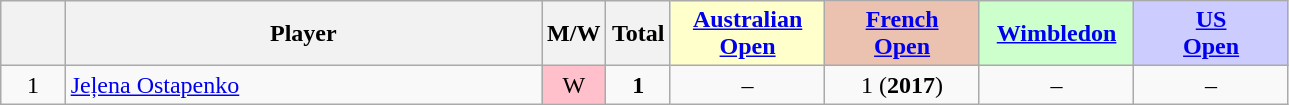<table class="wikitable mw-datatable sortable" style="text-align:center;">
<tr>
<th data-sort-type="number" width="5%"></th>
<th width="37%">Player</th>
<th width="5%">M/W</th>
<th data-sort-type="number" width="5%">Total</th>
<th style="background-color:#FFFFCC;" width="12%" data-sort-type="number"><a href='#'>Australian<br> Open</a></th>
<th style="background-color:#EBC2AF;" width="12%" data-sort-type="number"><a href='#'>French<br> Open</a></th>
<th style="background-color:#CCFFCC;" width="12%" data-sort-type="number"><a href='#'>Wimbledon</a></th>
<th style="background-color:#CCCCFF;" width="12%" data-sort-type="number"><a href='#'>US<br> Open</a></th>
</tr>
<tr>
<td>1</td>
<td style="text-align:left"><a href='#'>Jeļena Ostapenko</a></td>
<td style="background-color:pink;">W</td>
<td><strong>1</strong></td>
<td>–</td>
<td>1 (<strong>2017</strong>)</td>
<td>–</td>
<td>–</td>
</tr>
</table>
